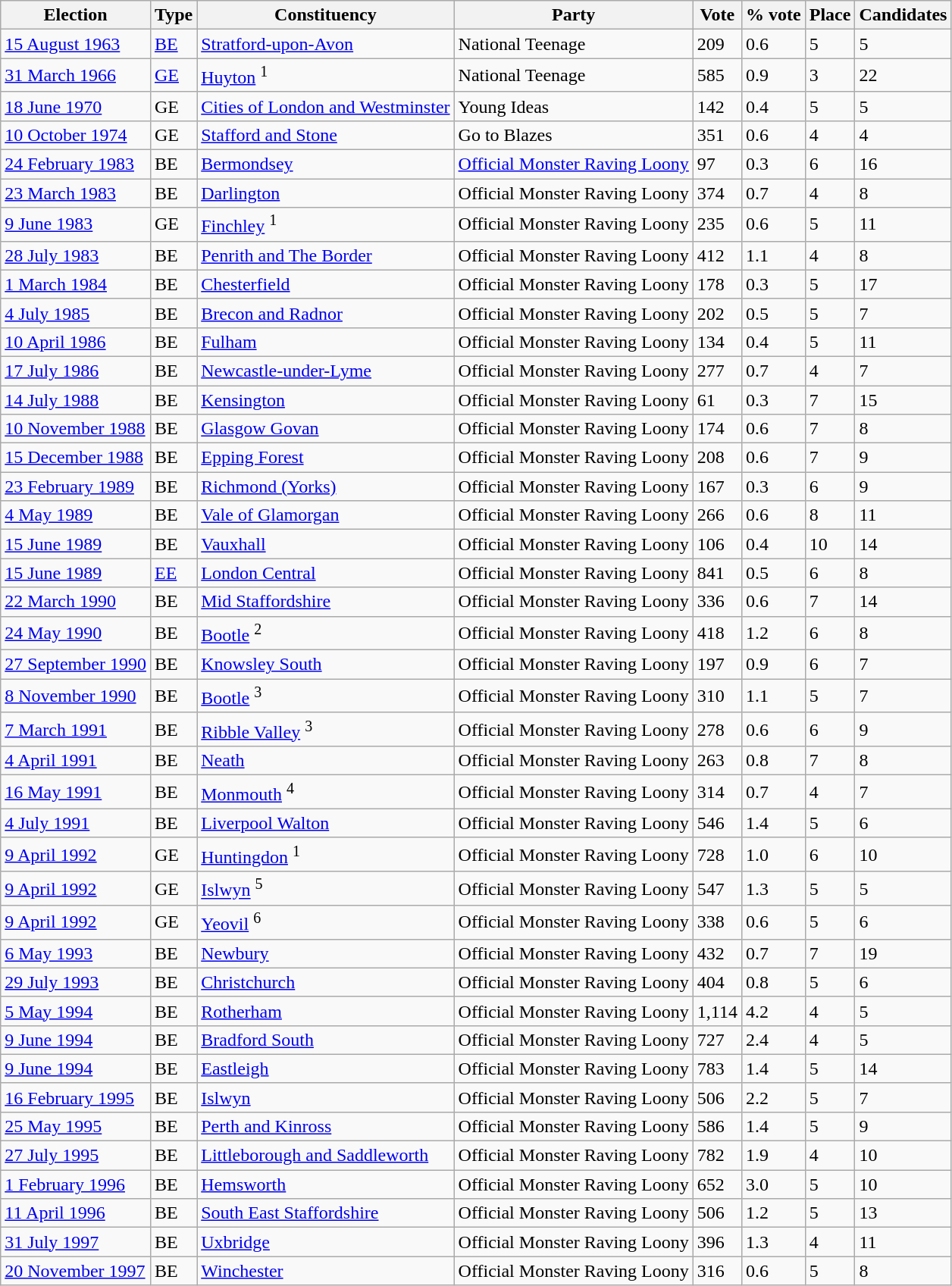<table class="sortable wikitable">
<tr>
<th>Election</th>
<th>Type</th>
<th>Constituency</th>
<th>Party</th>
<th>Vote</th>
<th>% vote</th>
<th>Place</th>
<th>Candidates</th>
</tr>
<tr>
<td><a href='#'>15 August 1963</a></td>
<td><a href='#'>BE</a></td>
<td><a href='#'>Stratford-upon-Avon</a></td>
<td>National Teenage</td>
<td>209</td>
<td>0.6</td>
<td>5</td>
<td>5</td>
</tr>
<tr>
<td><a href='#'>31 March 1966</a></td>
<td><a href='#'>GE</a></td>
<td><a href='#'>Huyton</a> <sup>1</sup></td>
<td>National Teenage</td>
<td>585</td>
<td>0.9</td>
<td>3</td>
<td>22</td>
</tr>
<tr>
<td><a href='#'>18 June 1970</a></td>
<td>GE</td>
<td><a href='#'>Cities of London and Westminster</a></td>
<td>Young Ideas</td>
<td>142</td>
<td>0.4</td>
<td>5</td>
<td>5</td>
</tr>
<tr>
<td><a href='#'>10 October 1974</a></td>
<td>GE</td>
<td><a href='#'>Stafford and Stone</a></td>
<td>Go to Blazes</td>
<td>351</td>
<td>0.6</td>
<td>4</td>
<td>4</td>
</tr>
<tr>
<td><a href='#'>24 February 1983</a></td>
<td>BE</td>
<td><a href='#'>Bermondsey</a></td>
<td><a href='#'>Official Monster Raving Loony</a></td>
<td>97</td>
<td>0.3</td>
<td>6</td>
<td>16</td>
</tr>
<tr>
<td><a href='#'>23 March 1983</a></td>
<td>BE</td>
<td><a href='#'>Darlington</a></td>
<td>Official Monster Raving Loony</td>
<td>374</td>
<td>0.7</td>
<td>4</td>
<td>8</td>
</tr>
<tr>
<td><a href='#'>9 June 1983</a></td>
<td>GE</td>
<td><a href='#'>Finchley</a> <sup>1</sup></td>
<td>Official Monster Raving Loony</td>
<td>235</td>
<td>0.6</td>
<td>5</td>
<td>11</td>
</tr>
<tr>
<td><a href='#'>28 July 1983</a></td>
<td>BE</td>
<td><a href='#'>Penrith and The Border</a></td>
<td>Official Monster Raving Loony</td>
<td>412</td>
<td>1.1</td>
<td>4</td>
<td>8</td>
</tr>
<tr>
<td><a href='#'>1 March 1984</a></td>
<td>BE</td>
<td><a href='#'>Chesterfield</a></td>
<td>Official Monster Raving Loony</td>
<td>178</td>
<td>0.3</td>
<td>5</td>
<td>17</td>
</tr>
<tr>
<td><a href='#'>4 July 1985</a></td>
<td>BE</td>
<td><a href='#'>Brecon and Radnor</a></td>
<td>Official Monster Raving Loony</td>
<td>202</td>
<td>0.5</td>
<td>5</td>
<td>7</td>
</tr>
<tr>
<td><a href='#'>10 April 1986</a></td>
<td>BE</td>
<td><a href='#'>Fulham</a></td>
<td>Official Monster Raving Loony</td>
<td>134</td>
<td>0.4</td>
<td>5</td>
<td>11</td>
</tr>
<tr>
<td><a href='#'>17 July 1986</a></td>
<td>BE</td>
<td><a href='#'>Newcastle-under-Lyme</a></td>
<td>Official Monster Raving Loony</td>
<td>277</td>
<td>0.7</td>
<td>4</td>
<td>7</td>
</tr>
<tr>
<td><a href='#'>14 July 1988</a></td>
<td>BE</td>
<td><a href='#'>Kensington</a></td>
<td>Official Monster Raving Loony</td>
<td>61</td>
<td>0.3</td>
<td>7</td>
<td>15</td>
</tr>
<tr>
<td><a href='#'>10 November 1988</a></td>
<td>BE</td>
<td><a href='#'>Glasgow Govan</a></td>
<td>Official Monster Raving Loony</td>
<td>174</td>
<td>0.6</td>
<td>7</td>
<td>8</td>
</tr>
<tr>
<td><a href='#'>15 December 1988</a></td>
<td>BE</td>
<td><a href='#'>Epping Forest</a></td>
<td>Official Monster Raving Loony</td>
<td>208</td>
<td>0.6</td>
<td>7</td>
<td>9</td>
</tr>
<tr>
<td><a href='#'>23 February 1989</a></td>
<td>BE</td>
<td><a href='#'>Richmond (Yorks)</a></td>
<td>Official Monster Raving Loony</td>
<td>167</td>
<td>0.3</td>
<td>6</td>
<td>9</td>
</tr>
<tr>
<td><a href='#'>4 May 1989</a></td>
<td>BE</td>
<td><a href='#'>Vale of Glamorgan</a></td>
<td>Official Monster Raving Loony</td>
<td>266</td>
<td>0.6</td>
<td>8</td>
<td>11</td>
</tr>
<tr>
<td><a href='#'>15 June 1989</a></td>
<td>BE</td>
<td><a href='#'>Vauxhall</a></td>
<td>Official Monster Raving Loony</td>
<td>106</td>
<td>0.4</td>
<td>10</td>
<td>14</td>
</tr>
<tr>
<td><a href='#'>15 June 1989</a></td>
<td><a href='#'>EE</a></td>
<td><a href='#'>London Central</a></td>
<td>Official Monster Raving Loony</td>
<td>841</td>
<td>0.5</td>
<td>6</td>
<td>8</td>
</tr>
<tr>
<td><a href='#'>22 March 1990</a></td>
<td>BE</td>
<td><a href='#'>Mid Staffordshire</a></td>
<td>Official Monster Raving Loony</td>
<td>336</td>
<td>0.6</td>
<td>7</td>
<td>14</td>
</tr>
<tr>
<td><a href='#'>24 May 1990</a></td>
<td>BE</td>
<td><a href='#'>Bootle</a> <sup>2</sup></td>
<td>Official Monster Raving Loony</td>
<td>418</td>
<td>1.2</td>
<td>6</td>
<td>8</td>
</tr>
<tr>
<td><a href='#'>27 September 1990</a></td>
<td>BE</td>
<td><a href='#'>Knowsley South</a></td>
<td>Official Monster Raving Loony</td>
<td>197</td>
<td>0.9</td>
<td>6</td>
<td>7</td>
</tr>
<tr>
<td><a href='#'>8 November 1990</a></td>
<td>BE</td>
<td><a href='#'>Bootle</a> <sup>3</sup></td>
<td>Official Monster Raving Loony</td>
<td>310</td>
<td>1.1</td>
<td>5</td>
<td>7</td>
</tr>
<tr>
<td><a href='#'>7 March 1991</a></td>
<td>BE</td>
<td><a href='#'>Ribble Valley</a> <sup>3</sup></td>
<td>Official Monster Raving Loony</td>
<td>278</td>
<td>0.6</td>
<td>6</td>
<td>9</td>
</tr>
<tr>
<td><a href='#'>4 April 1991</a></td>
<td>BE</td>
<td><a href='#'>Neath</a></td>
<td>Official Monster Raving Loony</td>
<td>263</td>
<td>0.8</td>
<td>7</td>
<td>8</td>
</tr>
<tr>
<td><a href='#'>16 May 1991</a></td>
<td>BE</td>
<td><a href='#'>Monmouth</a> <sup>4</sup></td>
<td>Official Monster Raving Loony</td>
<td>314</td>
<td>0.7</td>
<td>4</td>
<td>7</td>
</tr>
<tr>
<td><a href='#'>4 July 1991</a></td>
<td>BE</td>
<td><a href='#'>Liverpool Walton</a></td>
<td>Official Monster Raving Loony</td>
<td>546</td>
<td>1.4</td>
<td>5</td>
<td>6</td>
</tr>
<tr>
<td><a href='#'>9 April 1992</a></td>
<td>GE</td>
<td><a href='#'>Huntingdon</a> <sup>1</sup></td>
<td>Official Monster Raving Loony</td>
<td>728</td>
<td>1.0</td>
<td>6</td>
<td>10</td>
</tr>
<tr>
<td><a href='#'>9 April 1992</a></td>
<td>GE</td>
<td><a href='#'>Islwyn</a> <sup>5</sup></td>
<td>Official Monster Raving Loony</td>
<td>547</td>
<td>1.3</td>
<td>5</td>
<td>5</td>
</tr>
<tr>
<td><a href='#'>9 April 1992</a></td>
<td>GE</td>
<td><a href='#'>Yeovil</a> <sup>6</sup></td>
<td>Official Monster Raving Loony</td>
<td>338</td>
<td>0.6</td>
<td>5</td>
<td>6</td>
</tr>
<tr>
<td><a href='#'>6 May 1993</a></td>
<td>BE</td>
<td><a href='#'>Newbury</a></td>
<td>Official Monster Raving Loony</td>
<td>432</td>
<td>0.7</td>
<td>7</td>
<td>19</td>
</tr>
<tr>
<td><a href='#'>29 July 1993</a></td>
<td>BE</td>
<td><a href='#'>Christchurch</a></td>
<td>Official Monster Raving Loony</td>
<td>404</td>
<td>0.8</td>
<td>5</td>
<td>6</td>
</tr>
<tr>
<td><a href='#'>5 May 1994</a></td>
<td>BE</td>
<td><a href='#'>Rotherham</a></td>
<td>Official Monster Raving Loony</td>
<td>1,114</td>
<td>4.2</td>
<td>4</td>
<td>5</td>
</tr>
<tr>
<td><a href='#'>9 June 1994</a></td>
<td>BE</td>
<td><a href='#'>Bradford South</a></td>
<td>Official Monster Raving Loony</td>
<td>727</td>
<td>2.4</td>
<td>4</td>
<td>5</td>
</tr>
<tr>
<td><a href='#'>9 June 1994</a></td>
<td>BE</td>
<td><a href='#'>Eastleigh</a></td>
<td>Official Monster Raving Loony</td>
<td>783</td>
<td>1.4</td>
<td>5</td>
<td>14</td>
</tr>
<tr>
<td><a href='#'>16 February 1995</a></td>
<td>BE</td>
<td><a href='#'>Islwyn</a></td>
<td>Official Monster Raving Loony</td>
<td>506</td>
<td>2.2</td>
<td>5</td>
<td>7</td>
</tr>
<tr>
<td><a href='#'>25 May 1995</a></td>
<td>BE</td>
<td><a href='#'>Perth and Kinross</a></td>
<td>Official Monster Raving Loony</td>
<td>586</td>
<td>1.4</td>
<td>5</td>
<td>9</td>
</tr>
<tr>
<td><a href='#'>27 July 1995</a></td>
<td>BE</td>
<td><a href='#'>Littleborough and Saddleworth</a></td>
<td>Official Monster Raving Loony</td>
<td>782</td>
<td>1.9</td>
<td>4</td>
<td>10</td>
</tr>
<tr>
<td><a href='#'>1 February 1996</a></td>
<td>BE</td>
<td><a href='#'>Hemsworth</a></td>
<td>Official Monster Raving Loony</td>
<td>652</td>
<td>3.0</td>
<td>5</td>
<td>10</td>
</tr>
<tr>
<td><a href='#'>11 April 1996</a></td>
<td>BE</td>
<td><a href='#'>South East Staffordshire</a></td>
<td>Official Monster Raving Loony</td>
<td>506</td>
<td>1.2</td>
<td>5</td>
<td>13</td>
</tr>
<tr>
<td><a href='#'>31 July 1997</a></td>
<td>BE</td>
<td><a href='#'>Uxbridge</a></td>
<td>Official Monster Raving Loony</td>
<td>396</td>
<td>1.3</td>
<td>4</td>
<td>11</td>
</tr>
<tr>
<td><a href='#'>20 November 1997</a></td>
<td>BE</td>
<td><a href='#'>Winchester</a></td>
<td>Official Monster Raving Loony</td>
<td>316</td>
<td>0.6</td>
<td>5</td>
<td>8</td>
</tr>
</table>
